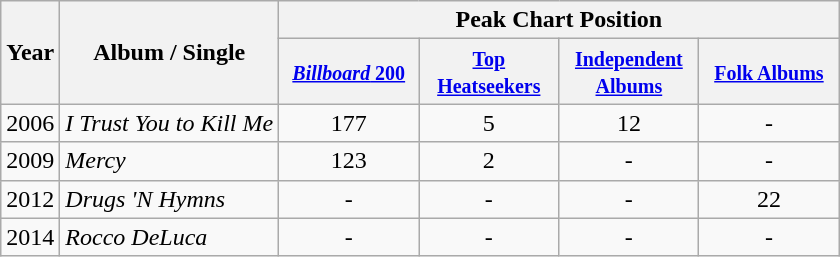<table class="wikitable">
<tr>
<th rowspan="2">Year</th>
<th rowspan="2">Album / Single</th>
<th colspan="4">Peak Chart Position</th>
</tr>
<tr>
<th style="width:86px;"><small><a href='#'><em>Billboard</em> 200</a></small></th>
<th style="width:86px;"><small><a href='#'>Top Heatseekers</a></small></th>
<th style="width:86px;"><small><a href='#'>Independent Albums</a></small></th>
<th style="width:86px;"><small><a href='#'>Folk Albums</a></small></th>
</tr>
<tr>
<td>2006</td>
<td><em>I Trust You to Kill Me</em></td>
<td style="text-align:center;">177 </td>
<td style="text-align:center;">5 </td>
<td style="text-align:center;">12 </td>
<td style="text-align:center;">-</td>
</tr>
<tr>
<td>2009</td>
<td><em>Mercy</em></td>
<td style="text-align:center;">123 </td>
<td style="text-align:center;">2 </td>
<td style="text-align:center;">-</td>
<td style="text-align:center;">-</td>
</tr>
<tr>
<td>2012</td>
<td><em>Drugs 'N Hymns</em></td>
<td style="text-align:center;">-</td>
<td style="text-align:center;">-</td>
<td style="text-align:center;">-</td>
<td style="text-align:center;">22 </td>
</tr>
<tr>
<td>2014</td>
<td><em>Rocco DeLuca</em></td>
<td style="text-align:center;">-</td>
<td style="text-align:center;">-</td>
<td style="text-align:center;">-</td>
<td style="text-align:center;">-</td>
</tr>
</table>
